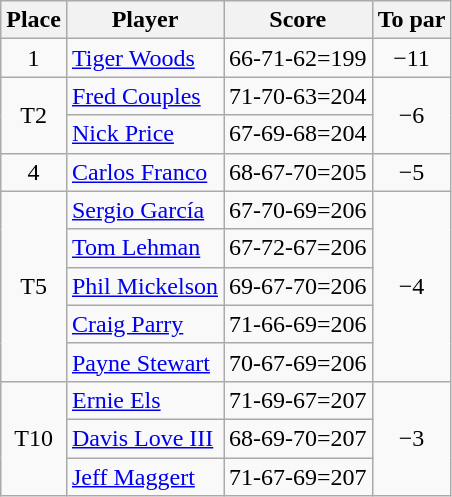<table class="wikitable">
<tr>
<th>Place</th>
<th>Player</th>
<th>Score</th>
<th>To par</th>
</tr>
<tr>
<td align=center>1</td>
<td> <a href='#'>Tiger Woods</a></td>
<td align=center>66-71-62=199</td>
<td align=center>−11</td>
</tr>
<tr>
<td rowspan="2" align=center>T2</td>
<td> <a href='#'>Fred Couples</a></td>
<td align=center>71-70-63=204</td>
<td rowspan="2" align=center>−6</td>
</tr>
<tr>
<td> <a href='#'>Nick Price</a></td>
<td align=center>67-69-68=204</td>
</tr>
<tr>
<td align=center>4</td>
<td> <a href='#'>Carlos Franco</a></td>
<td align=center>68-67-70=205</td>
<td align=center>−5</td>
</tr>
<tr>
<td rowspan="5" align=center>T5</td>
<td> <a href='#'>Sergio García</a></td>
<td align=center>67-70-69=206</td>
<td rowspan="5" align=center>−4</td>
</tr>
<tr>
<td> <a href='#'>Tom Lehman</a></td>
<td align=center>67-72-67=206</td>
</tr>
<tr>
<td> <a href='#'>Phil Mickelson</a></td>
<td align=center>69-67-70=206</td>
</tr>
<tr>
<td> <a href='#'>Craig Parry</a></td>
<td align=center>71-66-69=206</td>
</tr>
<tr>
<td> <a href='#'>Payne Stewart</a></td>
<td align=center>70-67-69=206</td>
</tr>
<tr>
<td rowspan="3" align=center>T10</td>
<td> <a href='#'>Ernie Els</a></td>
<td align=center>71-69-67=207</td>
<td rowspan="3" align=center>−3</td>
</tr>
<tr>
<td> <a href='#'>Davis Love III</a></td>
<td align=center>68-69-70=207</td>
</tr>
<tr>
<td> <a href='#'>Jeff Maggert</a></td>
<td align=center>71-67-69=207</td>
</tr>
</table>
